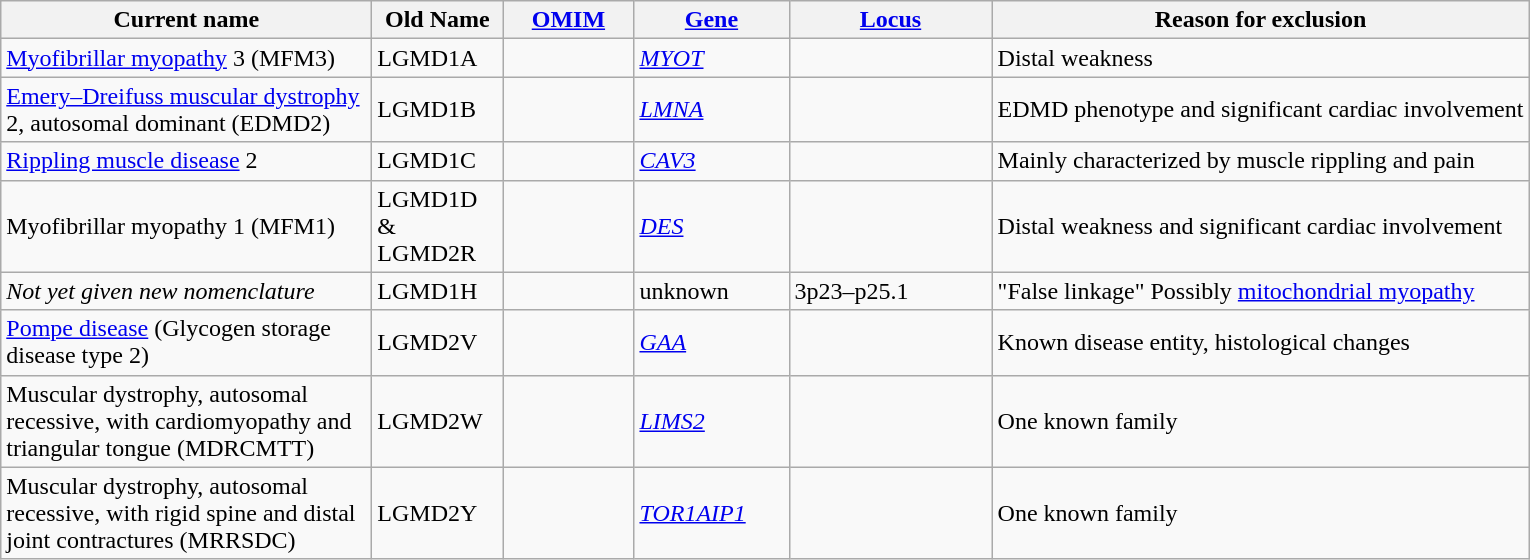<table class="wikitable sortable"">
<tr>
<th style="width: 15em;">Current name</th>
<th style="width: 5em;">Old Name</th>
<th style="width: 5em;"><a href='#'>OMIM</a></th>
<th style="width: 6em;"><a href='#'>Gene</a></th>
<th style="width:8em;"><a href='#'>Locus</a></th>
<th>Reason for exclusion</th>
</tr>
<tr>
<td><a href='#'>Myofibrillar myopathy</a> 3 (MFM3)</td>
<td>LGMD1A</td>
<td></td>
<td><em><a href='#'>MYOT</a></em></td>
<td></td>
<td>Distal weakness</td>
</tr>
<tr>
<td><a href='#'>Emery–Dreifuss muscular dystrophy</a> 2, autosomal dominant (EDMD2)</td>
<td>LGMD1B</td>
<td></td>
<td><em><a href='#'>LMNA</a></em></td>
<td></td>
<td>EDMD phenotype and significant cardiac involvement</td>
</tr>
<tr>
<td><a href='#'>Rippling muscle disease</a> 2</td>
<td>LGMD1C</td>
<td></td>
<td><em><a href='#'>CAV3</a></em></td>
<td></td>
<td>Mainly characterized by muscle rippling and pain</td>
</tr>
<tr>
<td>Myofibrillar myopathy 1 (MFM1)</td>
<td>LGMD1D & LGMD2R</td>
<td></td>
<td><em><a href='#'>DES</a></em></td>
<td></td>
<td>Distal weakness and significant cardiac involvement</td>
</tr>
<tr>
<td><em>Not yet given new nomenclature</em></td>
<td>LGMD1H</td>
<td></td>
<td>unknown</td>
<td>3p23–p25.1</td>
<td>"False linkage" Possibly <a href='#'>mitochondrial myopathy</a></td>
</tr>
<tr>
<td><a href='#'>Pompe disease</a> (Glycogen storage disease type 2)</td>
<td>LGMD2V</td>
<td></td>
<td><em><a href='#'>GAA</a></em></td>
<td></td>
<td>Known disease entity, histological changes</td>
</tr>
<tr>
<td>Muscular dystrophy, autosomal recessive, with cardiomyopathy and triangular tongue (MDRCMTT)</td>
<td>LGMD2W</td>
<td></td>
<td><em><a href='#'>LIMS2</a></em></td>
<td></td>
<td>One known family</td>
</tr>
<tr>
<td>Muscular dystrophy, autosomal recessive, with rigid spine and distal joint contractures (MRRSDC)</td>
<td>LGMD2Y</td>
<td></td>
<td><em><a href='#'>TOR1AIP1</a></em></td>
<td></td>
<td>One known family</td>
</tr>
</table>
